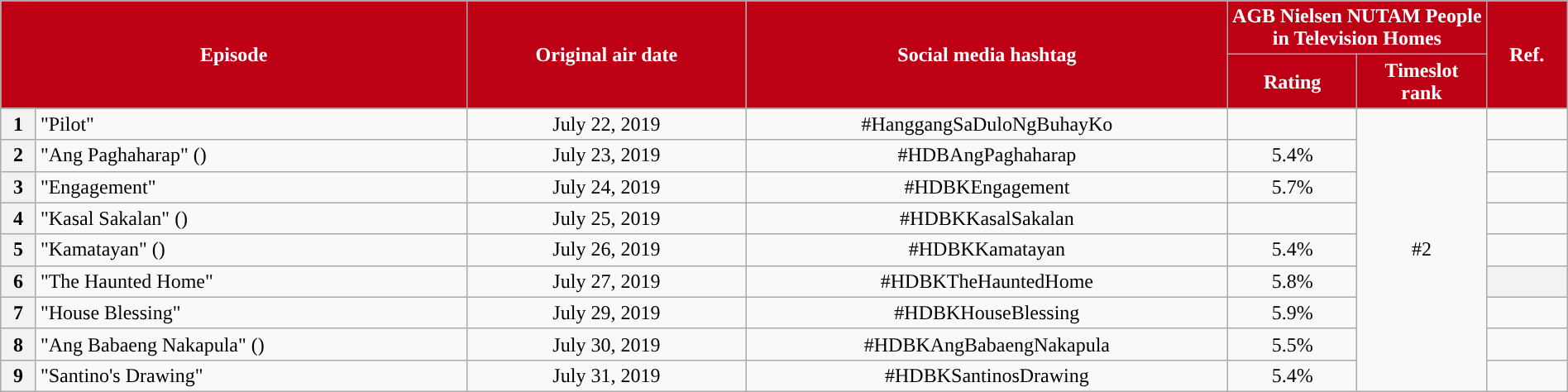<table class="wikitable" style="text-align:center; font-size:100%; line-height:18px;" width="100%">
<tr>
<th style="background-color:#BD0014; color:#ffffff;" colspan="2" rowspan="2">Episode</th>
<th style="background-color:#BD0014; color:white" rowspan="2">Original air date</th>
<th style="background-color:#BD0014; color:white" rowspan="2">Social media hashtag</th>
<th style="background-color:#BD0014; color:#ffffff;" colspan="2">AGB Nielsen NUTAM People in Television Homes</th>
<th style="background-color:#BD0014; color:#ffffff;" rowspan="2">Ref.</th>
</tr>
<tr>
<th style="background-color:#BD0014; width:75px; color:#ffffff;">Rating</th>
<th style="background-color:#BD0014; width:75px; color:#ffffff;">Timeslot<br>rank</th>
</tr>
<tr>
<th>1</th>
<td style="text-align: left;">"Pilot"</td>
<td>July 22, 2019</td>
<td>#HanggangSaDuloNgBuhayKo</td>
<td></td>
<td rowspan="9">#2</td>
<td></td>
</tr>
<tr>
<th>2</th>
<td style="text-align: left;">"Ang Paghaharap" ()</td>
<td>July 23, 2019</td>
<td>#HDBAngPaghaharap</td>
<td>5.4%</td>
<td></td>
</tr>
<tr>
<th>3</th>
<td style="text-align: left;">"Engagement"</td>
<td>July 24, 2019</td>
<td>#HDBKEngagement</td>
<td>5.7%</td>
<td></td>
</tr>
<tr>
<th>4</th>
<td style="text-align: left;">"Kasal Sakalan" ()</td>
<td>July 25, 2019</td>
<td>#HDBKKasalSakalan</td>
<td></td>
<td></td>
</tr>
<tr>
<th>5</th>
<td style="text-align: left;">"Kamatayan" ()</td>
<td>July 26, 2019</td>
<td>#HDBKKamatayan</td>
<td>5.4%</td>
<td></td>
</tr>
<tr>
<th>6</th>
<td style="text-align: left;">"The Haunted Home"</td>
<td>July 27, 2019</td>
<td>#HDBKTheHauntedHome</td>
<td>5.8%</td>
<th></th>
</tr>
<tr>
<th>7</th>
<td style="text-align: left;">"House Blessing"</td>
<td>July 29, 2019</td>
<td>#HDBKHouseBlessing</td>
<td>5.9%</td>
<td></td>
</tr>
<tr>
<th>8</th>
<td style="text-align: left;">"Ang Babaeng Nakapula" ()</td>
<td>July 30, 2019</td>
<td>#HDBKAngBabaengNakapula</td>
<td>5.5%</td>
<td></td>
</tr>
<tr>
<th>9</th>
<td style="text-align: left;">"Santino's Drawing"</td>
<td>July 31, 2019</td>
<td>#HDBKSantinosDrawing</td>
<td>5.4%</td>
<td></td>
</tr>
</table>
